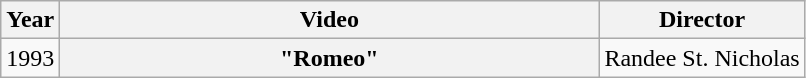<table class="wikitable plainrowheaders">
<tr>
<th>Year</th>
<th style="width:22em;">Video</th>
<th>Director</th>
</tr>
<tr>
<td>1993</td>
<th scope="row">"Romeo" </th>
<td>Randee St. Nicholas</td>
</tr>
</table>
